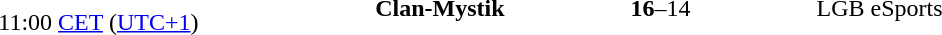<table>
<tr>
<td style="text-align:right" width="150px"><br>11:00 <a href='#'>CET</a> (<a href='#'>UTC+1</a>)</td>
<td style="text-align:right" width="200px"><strong>Clan-Mystik</strong></td>
<td style="text-align:center" width="200px"><strong>16</strong>–14<br></td>
<td style="text-align:left">LGB eSports</td>
</tr>
</table>
